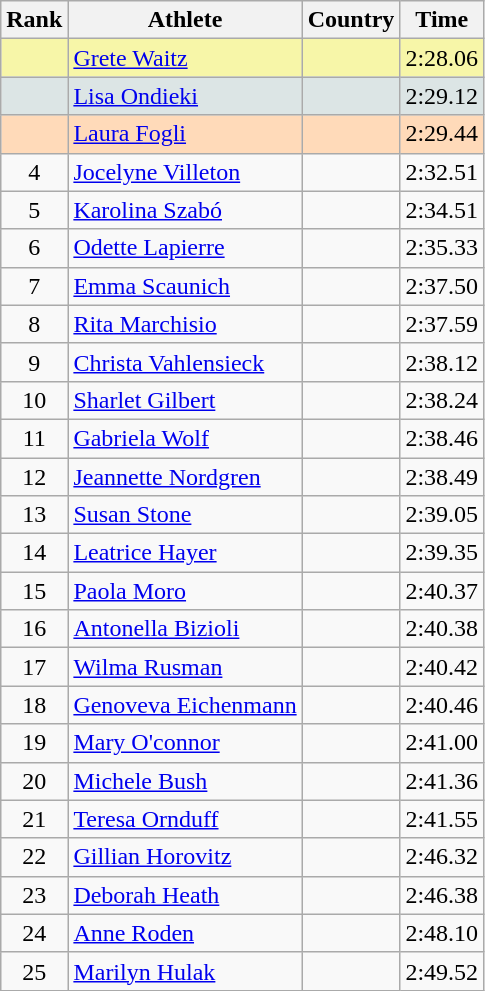<table class="wikitable" style="text-align:left;">
<tr>
<th>Rank</th>
<th>Athlete</th>
<th>Country</th>
<th>Time</th>
</tr>
<tr bgcolor="#F7F6A8">
<td align=center></td>
<td><a href='#'>Grete Waitz</a></td>
<td></td>
<td align=center>2:28.06</td>
</tr>
<tr bgcolor="#DCE5E5">
<td align=center></td>
<td><a href='#'>Lisa Ondieki</a></td>
<td></td>
<td align=center>2:29.12</td>
</tr>
<tr bgcolor="#FFDAB9">
<td align=center></td>
<td><a href='#'>Laura Fogli</a></td>
<td></td>
<td align=center>2:29.44</td>
</tr>
<tr>
<td align=center>4</td>
<td><a href='#'>Jocelyne Villeton</a></td>
<td></td>
<td align=center>2:32.51</td>
</tr>
<tr>
<td align=center>5</td>
<td><a href='#'>Karolina Szabó</a></td>
<td></td>
<td align=center>2:34.51</td>
</tr>
<tr>
<td align=center>6</td>
<td><a href='#'>Odette Lapierre</a></td>
<td></td>
<td align=center>2:35.33</td>
</tr>
<tr>
<td align=center>7</td>
<td><a href='#'>Emma Scaunich</a></td>
<td></td>
<td align=center>2:37.50</td>
</tr>
<tr>
<td align=center>8</td>
<td><a href='#'>Rita Marchisio</a></td>
<td></td>
<td align=center>2:37.59</td>
</tr>
<tr>
<td align=center>9</td>
<td><a href='#'>Christa Vahlensieck</a></td>
<td></td>
<td align="center">2:38.12</td>
</tr>
<tr>
<td align=center>10</td>
<td><a href='#'>Sharlet Gilbert</a></td>
<td></td>
<td align=center>2:38.24</td>
</tr>
<tr>
<td align=center>11</td>
<td><a href='#'>Gabriela Wolf</a></td>
<td></td>
<td align="center">2:38.46</td>
</tr>
<tr>
<td align=center>12</td>
<td><a href='#'>Jeannette Nordgren</a></td>
<td></td>
<td align=center>2:38.49</td>
</tr>
<tr>
<td align=center>13</td>
<td><a href='#'>Susan Stone</a></td>
<td></td>
<td align=center>2:39.05</td>
</tr>
<tr>
<td align=center>14</td>
<td><a href='#'>Leatrice Hayer</a></td>
<td></td>
<td align=center>2:39.35</td>
</tr>
<tr>
<td align=center>15</td>
<td><a href='#'>Paola Moro</a></td>
<td></td>
<td align=center>2:40.37</td>
</tr>
<tr>
<td align=center>16</td>
<td><a href='#'>Antonella Bizioli</a></td>
<td></td>
<td align=center>2:40.38</td>
</tr>
<tr>
<td align=center>17</td>
<td><a href='#'>Wilma Rusman</a></td>
<td></td>
<td align=center>2:40.42</td>
</tr>
<tr>
<td align=center>18</td>
<td><a href='#'>Genoveva Eichenmann</a></td>
<td></td>
<td align=center>2:40.46</td>
</tr>
<tr>
<td align=center>19</td>
<td><a href='#'>Mary O'connor</a></td>
<td></td>
<td align=center>2:41.00</td>
</tr>
<tr>
<td align=center>20</td>
<td><a href='#'>Michele Bush</a></td>
<td></td>
<td align=center>2:41.36</td>
</tr>
<tr>
<td align=center>21</td>
<td><a href='#'>Teresa Ornduff</a></td>
<td></td>
<td align=center>2:41.55</td>
</tr>
<tr>
<td align=center>22</td>
<td><a href='#'>Gillian Horovitz</a></td>
<td></td>
<td align=center>2:46.32</td>
</tr>
<tr>
<td align=center>23</td>
<td><a href='#'>Deborah Heath</a></td>
<td></td>
<td align=center>2:46.38</td>
</tr>
<tr>
<td align=center>24</td>
<td><a href='#'>Anne Roden</a></td>
<td></td>
<td align=center>2:48.10</td>
</tr>
<tr>
<td align=center>25</td>
<td><a href='#'>Marilyn Hulak</a></td>
<td></td>
<td align=center>2:49.52</td>
</tr>
</table>
